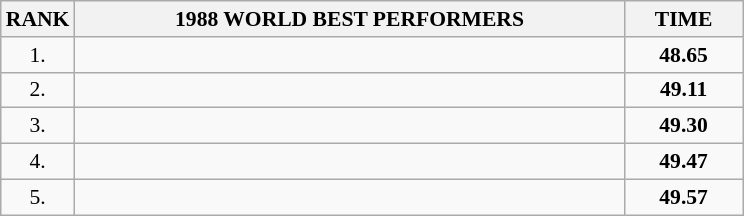<table class="wikitable" style="border-collapse: collapse; font-size: 90%;">
<tr>
<th>RANK</th>
<th align="center" style="width: 25em">1988 WORLD BEST PERFORMERS</th>
<th align="center" style="width: 5em">TIME</th>
</tr>
<tr>
<td align="center">1.</td>
<td></td>
<td align="center"><strong>48.65</strong></td>
</tr>
<tr>
<td align="center">2.</td>
<td></td>
<td align="center"><strong>49.11</strong></td>
</tr>
<tr>
<td align="center">3.</td>
<td></td>
<td align="center"><strong>49.30</strong></td>
</tr>
<tr>
<td align="center">4.</td>
<td></td>
<td align="center"><strong>49.47</strong></td>
</tr>
<tr>
<td align="center">5.</td>
<td></td>
<td align="center"><strong>49.57</strong></td>
</tr>
</table>
